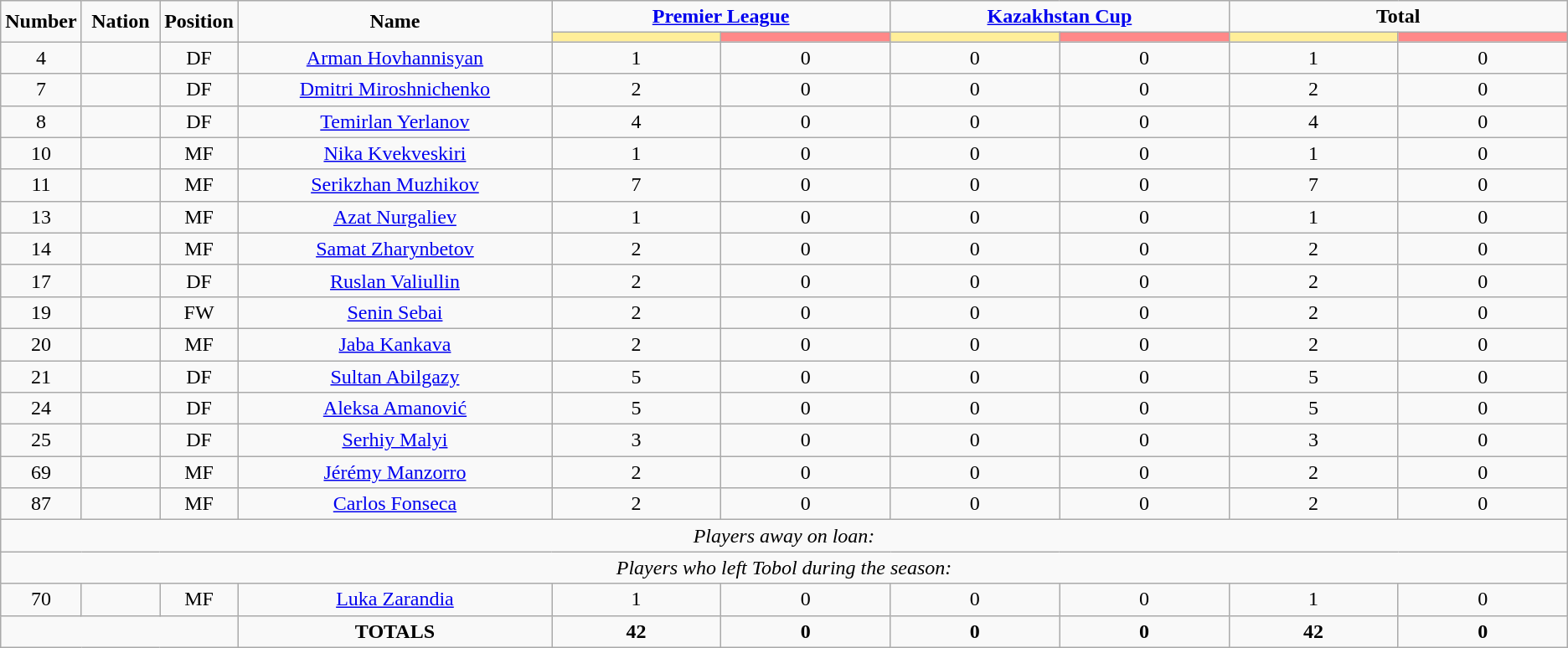<table class="wikitable" style="text-align:center;">
<tr>
<td rowspan="2"  style="width:5%; text-align:center;"><strong>Number</strong></td>
<td rowspan="2"  style="width:5%; text-align:center;"><strong>Nation</strong></td>
<td rowspan="2"  style="width:5%; text-align:center;"><strong>Position</strong></td>
<td rowspan="2"  style="width:20%; text-align:center;"><strong>Name</strong></td>
<td colspan="2" style="text-align:center;"><strong><a href='#'>Premier League</a></strong></td>
<td colspan="2" style="text-align:center;"><strong><a href='#'>Kazakhstan Cup</a></strong></td>
<td colspan="2" style="text-align:center;"><strong>Total</strong></td>
</tr>
<tr>
<th style="width:60px; background:#fe9;"></th>
<th style="width:60px; background:#ff8888;"></th>
<th style="width:60px; background:#fe9;"></th>
<th style="width:60px; background:#ff8888;"></th>
<th style="width:60px; background:#fe9;"></th>
<th style="width:60px; background:#ff8888;"></th>
</tr>
<tr>
<td>4</td>
<td></td>
<td>DF</td>
<td><a href='#'>Arman Hovhannisyan</a></td>
<td>1</td>
<td>0</td>
<td>0</td>
<td>0</td>
<td>1</td>
<td>0</td>
</tr>
<tr>
<td>7</td>
<td></td>
<td>DF</td>
<td><a href='#'>Dmitri Miroshnichenko</a></td>
<td>2</td>
<td>0</td>
<td>0</td>
<td>0</td>
<td>2</td>
<td>0</td>
</tr>
<tr>
<td>8</td>
<td></td>
<td>DF</td>
<td><a href='#'>Temirlan Yerlanov</a></td>
<td>4</td>
<td>0</td>
<td>0</td>
<td>0</td>
<td>4</td>
<td>0</td>
</tr>
<tr>
<td>10</td>
<td></td>
<td>MF</td>
<td><a href='#'>Nika Kvekveskiri</a></td>
<td>1</td>
<td>0</td>
<td>0</td>
<td>0</td>
<td>1</td>
<td>0</td>
</tr>
<tr>
<td>11</td>
<td></td>
<td>MF</td>
<td><a href='#'>Serikzhan Muzhikov</a></td>
<td>7</td>
<td>0</td>
<td>0</td>
<td>0</td>
<td>7</td>
<td>0</td>
</tr>
<tr>
<td>13</td>
<td></td>
<td>MF</td>
<td><a href='#'>Azat Nurgaliev</a></td>
<td>1</td>
<td>0</td>
<td>0</td>
<td>0</td>
<td>1</td>
<td>0</td>
</tr>
<tr>
<td>14</td>
<td></td>
<td>MF</td>
<td><a href='#'>Samat Zharynbetov</a></td>
<td>2</td>
<td>0</td>
<td>0</td>
<td>0</td>
<td>2</td>
<td>0</td>
</tr>
<tr>
<td>17</td>
<td></td>
<td>DF</td>
<td><a href='#'>Ruslan Valiullin</a></td>
<td>2</td>
<td>0</td>
<td>0</td>
<td>0</td>
<td>2</td>
<td>0</td>
</tr>
<tr>
<td>19</td>
<td></td>
<td>FW</td>
<td><a href='#'>Senin Sebai</a></td>
<td>2</td>
<td>0</td>
<td>0</td>
<td>0</td>
<td>2</td>
<td>0</td>
</tr>
<tr>
<td>20</td>
<td></td>
<td>MF</td>
<td><a href='#'>Jaba Kankava</a></td>
<td>2</td>
<td>0</td>
<td>0</td>
<td>0</td>
<td>2</td>
<td>0</td>
</tr>
<tr>
<td>21</td>
<td></td>
<td>DF</td>
<td><a href='#'>Sultan Abilgazy</a></td>
<td>5</td>
<td>0</td>
<td>0</td>
<td>0</td>
<td>5</td>
<td>0</td>
</tr>
<tr>
<td>24</td>
<td></td>
<td>DF</td>
<td><a href='#'>Aleksa Amanović</a></td>
<td>5</td>
<td>0</td>
<td>0</td>
<td>0</td>
<td>5</td>
<td>0</td>
</tr>
<tr>
<td>25</td>
<td></td>
<td>DF</td>
<td><a href='#'>Serhiy Malyi</a></td>
<td>3</td>
<td>0</td>
<td>0</td>
<td>0</td>
<td>3</td>
<td>0</td>
</tr>
<tr>
<td>69</td>
<td></td>
<td>MF</td>
<td><a href='#'>Jérémy Manzorro</a></td>
<td>2</td>
<td>0</td>
<td>0</td>
<td>0</td>
<td>2</td>
<td>0</td>
</tr>
<tr>
<td>87</td>
<td></td>
<td>MF</td>
<td><a href='#'>Carlos Fonseca</a></td>
<td>2</td>
<td>0</td>
<td>0</td>
<td>0</td>
<td>2</td>
<td>0</td>
</tr>
<tr>
<td colspan="14"><em>Players away on loan:</em></td>
</tr>
<tr>
<td colspan="14"><em>Players who left Tobol during the season:</em></td>
</tr>
<tr>
<td>70</td>
<td></td>
<td>MF</td>
<td><a href='#'>Luka Zarandia</a></td>
<td>1</td>
<td>0</td>
<td>0</td>
<td>0</td>
<td>1</td>
<td>0</td>
</tr>
<tr>
<td colspan="3"></td>
<td><strong>TOTALS</strong></td>
<td><strong>42</strong></td>
<td><strong>0</strong></td>
<td><strong>0</strong></td>
<td><strong>0</strong></td>
<td><strong>42</strong></td>
<td><strong>0</strong></td>
</tr>
</table>
